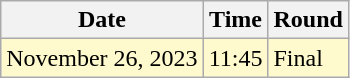<table class="wikitable">
<tr>
<th>Date</th>
<th>Time</th>
<th>Round</th>
</tr>
<tr style=background:lemonchiffon>
<td>November 26, 2023</td>
<td>11:45</td>
<td>Final</td>
</tr>
</table>
